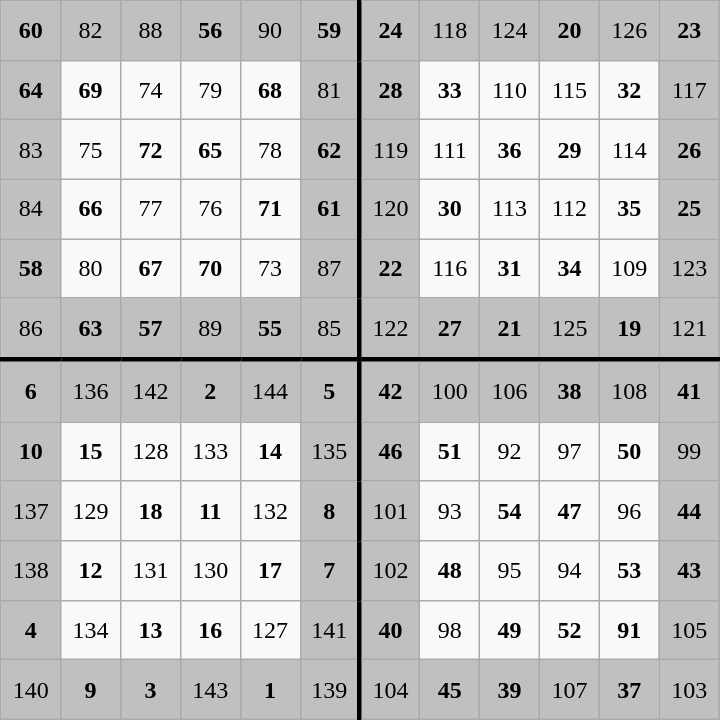<table class="wikitable" style="margin-left:auto;margin-right:auto;text-align:center;width:30em;height:30em;table-layout:fixed;">
<tr>
<td style="background-color: silver;"><strong>60</strong></td>
<td style="background-color: silver;">82</td>
<td style="background-color: silver;">88</td>
<td style="background-color: silver;"><strong>56</strong></td>
<td style="background-color: silver;">90</td>
<td style="border-right:solid; background-color: silver;"><strong>59</strong></td>
<td style="background-color: silver;"><strong>24</strong></td>
<td style="background-color: silver;">118</td>
<td style="background-color: silver;">124</td>
<td style="background-color: silver;"><strong>20</strong></td>
<td style="background-color: silver;">126</td>
<td style="background-color: silver;"><strong>23</strong></td>
</tr>
<tr>
<td style="background-color: silver;"><strong>64</strong></td>
<td><strong>69</strong></td>
<td>74</td>
<td>79</td>
<td><strong>68</strong></td>
<td style="border-right:solid; background-color: silver;">81</td>
<td style="background-color: silver;"><strong>28</strong></td>
<td><strong>33</strong></td>
<td>110</td>
<td>115</td>
<td><strong>32</strong></td>
<td style="background-color: silver;">117</td>
</tr>
<tr>
<td style="background-color: silver;">83</td>
<td>75</td>
<td><strong>72</strong></td>
<td><strong>65</strong></td>
<td>78</td>
<td style="border-right:solid; background-color: silver;"><strong>62</strong></td>
<td style="background-color: silver;">119</td>
<td>111</td>
<td><strong>36</strong></td>
<td><strong>29</strong></td>
<td>114</td>
<td style="background-color: silver;"><strong>26</strong></td>
</tr>
<tr>
<td style="background-color: silver;">84</td>
<td><strong>66</strong></td>
<td>77</td>
<td>76</td>
<td><strong>71</strong></td>
<td style="border-right:solid; background-color: silver;"><strong>61</strong></td>
<td style="background-color: silver;">120</td>
<td><strong>30</strong></td>
<td>113</td>
<td>112</td>
<td><strong>35</strong></td>
<td style="background-color: silver;"><strong>25</strong></td>
</tr>
<tr>
<td style="background-color: silver;"><strong>58</strong></td>
<td>80</td>
<td><strong>67</strong></td>
<td><strong>70</strong></td>
<td>73</td>
<td style="border-right:solid; background-color: silver;">87</td>
<td style="background-color: silver;"><strong>22</strong></td>
<td>116</td>
<td><strong>31</strong></td>
<td><strong>34</strong></td>
<td>109</td>
<td style="background-color: silver;">123</td>
</tr>
<tr>
<td style="border-bottom:solid; background-color: silver;">86</td>
<td style="border-bottom:solid; background-color: silver;"><strong>63</strong></td>
<td style="border-bottom:solid; background-color: silver;"><strong>57</strong></td>
<td style="border-bottom:solid; background-color: silver;">89</td>
<td style="border-bottom:solid; background-color: silver;"><strong>55</strong></td>
<td style="border-right:solid; border-bottom:solid; background-color: silver;">85</td>
<td style="border-bottom:solid; background-color: silver;">122</td>
<td style="border-bottom:solid; background-color: silver;"><strong>27</strong></td>
<td style="border-bottom:solid; background-color: silver;"><strong>21</strong></td>
<td style="border-bottom:solid; background-color: silver;">125</td>
<td style="border-bottom:solid; background-color: silver;"><strong>19</strong></td>
<td style="border-bottom:solid; background-color: silver;">121</td>
</tr>
<tr>
<td style="background-color: silver;"><strong>6</strong></td>
<td style="background-color: silver;">136</td>
<td style="background-color: silver;">142</td>
<td style="background-color: silver;"><strong>2</strong></td>
<td style="background-color: silver;">144</td>
<td style="border-right:solid; background-color: silver;"><strong>5</strong></td>
<td style="background-color: silver;"><strong>42</strong></td>
<td style="background-color: silver;">100</td>
<td style="background-color: silver;">106</td>
<td style="background-color: silver;"><strong>38</strong></td>
<td style="background-color: silver;">108</td>
<td style="background-color: silver;"><strong>41</strong></td>
</tr>
<tr>
<td style="background-color: silver;"><strong>10</strong></td>
<td><strong>15</strong></td>
<td>128</td>
<td>133</td>
<td><strong>14</strong></td>
<td style="border-right:solid; background-color: silver;">135</td>
<td style="background-color: silver;"><strong>46</strong></td>
<td><strong>51</strong></td>
<td>92</td>
<td>97</td>
<td><strong>50</strong></td>
<td style="background-color: silver;">99</td>
</tr>
<tr>
<td style="background-color: silver;">137</td>
<td>129</td>
<td><strong>18</strong></td>
<td><strong>11</strong></td>
<td>132</td>
<td style="border-right:solid; background-color: silver;"><strong>8</strong></td>
<td style="background-color: silver;">101</td>
<td>93</td>
<td><strong>54</strong></td>
<td><strong>47</strong></td>
<td>96</td>
<td style="background-color: silver;"><strong>44</strong></td>
</tr>
<tr>
<td style="background-color: silver;">138</td>
<td><strong>12</strong></td>
<td>131</td>
<td>130</td>
<td><strong>17</strong></td>
<td style="border-right:solid; background-color: silver;"><strong>7</strong></td>
<td style="background-color: silver;">102</td>
<td><strong>48</strong></td>
<td>95</td>
<td>94</td>
<td><strong>53</strong></td>
<td style="background-color: silver;"><strong>43</strong></td>
</tr>
<tr>
<td style="background-color: silver;"><strong>4</strong></td>
<td>134</td>
<td><strong>13</strong></td>
<td><strong>16</strong></td>
<td>127</td>
<td style="border-right:solid; background-color: silver;">141</td>
<td style="background-color: silver;"><strong>40</strong></td>
<td>98</td>
<td><strong>49</strong></td>
<td><strong>52</strong></td>
<td><strong>91</strong></td>
<td style="background-color: silver;">105</td>
</tr>
<tr>
<td style="background-color: silver;">140</td>
<td style="background-color: silver;"><strong>9</strong></td>
<td style="background-color: silver;"><strong>3</strong></td>
<td style="background-color: silver;">143</td>
<td style="background-color: silver;"><strong>1</strong></td>
<td style="border-right:solid; background-color: silver;">139</td>
<td style="background-color: silver;">104</td>
<td style="background-color: silver;"><strong>45</strong></td>
<td style="background-color: silver;"><strong>39</strong></td>
<td style="background-color: silver;">107</td>
<td style="background-color: silver;"><strong>37</strong></td>
<td style="background-color: silver;">103</td>
</tr>
</table>
